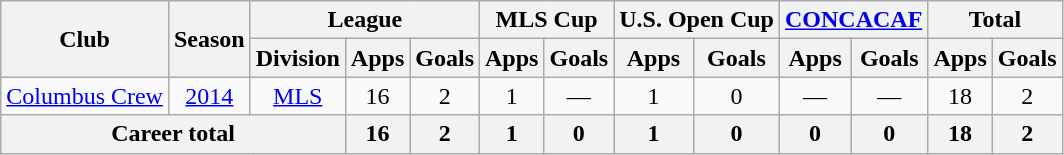<table class="wikitable" style="text-align: center;">
<tr>
<th rowspan="2">Club</th>
<th rowspan="2">Season</th>
<th colspan="3">League</th>
<th colspan="2">MLS Cup</th>
<th colspan="2">U.S. Open Cup</th>
<th colspan="2"><a href='#'>CONCACAF</a></th>
<th colspan="2">Total</th>
</tr>
<tr>
<th>Division</th>
<th>Apps</th>
<th>Goals</th>
<th>Apps</th>
<th>Goals</th>
<th>Apps</th>
<th>Goals</th>
<th>Apps</th>
<th>Goals</th>
<th>Apps</th>
<th>Goals</th>
</tr>
<tr>
<td rowspan="1"><a href='#'>Columbus Crew</a></td>
<td><a href='#'>2014</a></td>
<td><a href='#'>MLS</a></td>
<td>16</td>
<td>2</td>
<td>1</td>
<td>—</td>
<td>1</td>
<td>0</td>
<td>—</td>
<td>—</td>
<td>18</td>
<td>2</td>
</tr>
<tr>
<th colspan="3">Career total</th>
<th>16</th>
<th>2</th>
<th>1</th>
<th>0</th>
<th>1</th>
<th>0</th>
<th>0</th>
<th>0</th>
<th>18</th>
<th>2</th>
</tr>
</table>
